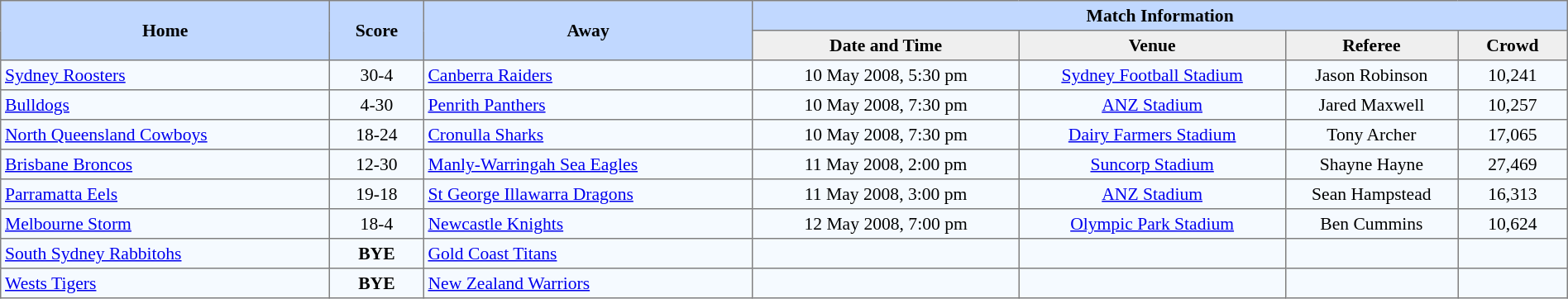<table border=1 style="border-collapse:collapse; font-size:90%;" cellpadding=3 cellspacing=0 width=100%>
<tr bgcolor=#C1D8FF>
<th rowspan=2 width=21%>Home</th>
<th rowspan=2 width=6%>Score</th>
<th rowspan=2 width=21%>Away</th>
<th colspan=6>Match Information</th>
</tr>
<tr bgcolor=#EFEFEF>
<th width=17%>Date and Time</th>
<th width=17%>Venue</th>
<th width=11%>Referee</th>
<th width=7%>Crowd</th>
</tr>
<tr align=center bgcolor=#F5FAFF>
<td align=left> <a href='#'>Sydney Roosters</a></td>
<td>30-4</td>
<td align=left> <a href='#'>Canberra Raiders</a></td>
<td>10 May 2008, 5:30 pm</td>
<td><a href='#'>Sydney Football Stadium</a></td>
<td>Jason Robinson</td>
<td>10,241</td>
</tr>
<tr align=center bgcolor=#F5FAFF>
<td align=left> <a href='#'>Bulldogs</a></td>
<td>4-30</td>
<td align=left> <a href='#'>Penrith Panthers</a></td>
<td>10 May 2008, 7:30 pm</td>
<td><a href='#'>ANZ Stadium</a></td>
<td>Jared Maxwell</td>
<td>10,257</td>
</tr>
<tr align=center bgcolor=#F5FAFF>
<td align=left> <a href='#'>North Queensland Cowboys</a></td>
<td>18-24</td>
<td align=left> <a href='#'>Cronulla Sharks</a></td>
<td>10 May 2008, 7:30 pm</td>
<td><a href='#'>Dairy Farmers Stadium</a></td>
<td>Tony Archer</td>
<td>17,065</td>
</tr>
<tr align=center bgcolor=#F5FAFF>
<td align=left> <a href='#'>Brisbane Broncos</a></td>
<td>12-30</td>
<td align=left> <a href='#'>Manly-Warringah Sea Eagles</a></td>
<td>11 May 2008, 2:00 pm</td>
<td><a href='#'>Suncorp Stadium</a></td>
<td>Shayne Hayne</td>
<td>27,469</td>
</tr>
<tr align=center bgcolor=#F5FAFF>
<td align=left> <a href='#'>Parramatta Eels</a></td>
<td>19-18</td>
<td align=left> <a href='#'>St George Illawarra Dragons</a></td>
<td>11 May 2008, 3:00 pm</td>
<td><a href='#'>ANZ Stadium</a></td>
<td>Sean Hampstead</td>
<td>16,313</td>
</tr>
<tr align=center bgcolor=#F5FAFF>
<td align=left> <a href='#'>Melbourne Storm</a></td>
<td>18-4</td>
<td align=left> <a href='#'>Newcastle Knights</a></td>
<td>12 May 2008, 7:00 pm</td>
<td><a href='#'>Olympic Park Stadium</a></td>
<td>Ben Cummins</td>
<td>10,624</td>
</tr>
<tr align=center bgcolor=#F5FAFF>
<td align=left> <a href='#'>South Sydney Rabbitohs</a></td>
<td><strong>BYE</strong></td>
<td align=left> <a href='#'>Gold Coast Titans</a></td>
<td></td>
<td></td>
<td></td>
<td></td>
</tr>
<tr align=center bgcolor=#F5FAFF>
<td align=left> <a href='#'>Wests Tigers</a></td>
<td><strong>BYE</strong></td>
<td align=left> <a href='#'>New Zealand Warriors</a></td>
<td></td>
<td></td>
<td></td>
<td></td>
</tr>
</table>
